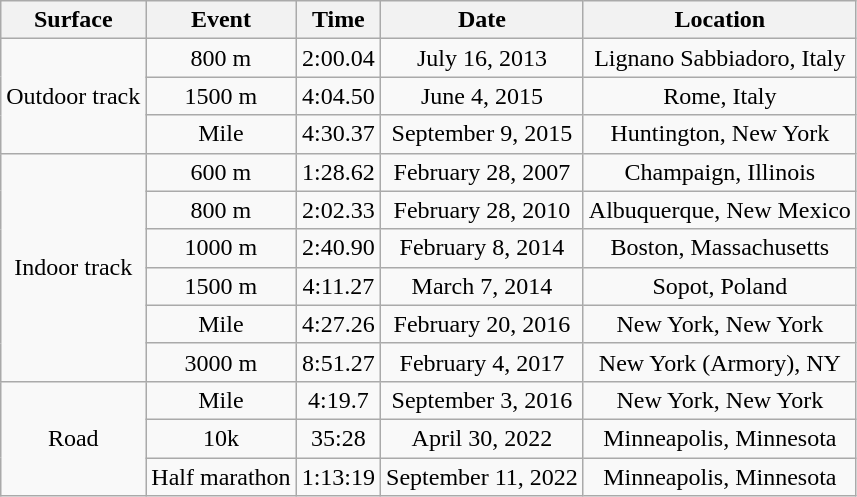<table class="wikitable">
<tr>
<th>Surface</th>
<th>Event</th>
<th>Time</th>
<th>Date</th>
<th>Location</th>
</tr>
<tr>
<td rowspan=3 align=center>Outdoor track</td>
<td align=center>800 m</td>
<td align=center>2:00.04</td>
<td align=center>July 16, 2013</td>
<td align=center>Lignano Sabbiadoro, Italy</td>
</tr>
<tr>
<td align=center>1500 m</td>
<td align=center>4:04.50</td>
<td align=center>June 4, 2015</td>
<td align=center>Rome, Italy</td>
</tr>
<tr>
<td align=center>Mile</td>
<td align=center>4:30.37</td>
<td align=center>September 9, 2015</td>
<td align=center>Huntington, New York</td>
</tr>
<tr>
<td rowspan=6 align=center>Indoor track</td>
<td align=center>600 m</td>
<td align=center>1:28.62</td>
<td align=center>February 28, 2007</td>
<td align=center>Champaign, Illinois</td>
</tr>
<tr>
<td align=center>800 m</td>
<td align=center>2:02.33</td>
<td align=center>February 28, 2010</td>
<td align=center>Albuquerque, New Mexico</td>
</tr>
<tr>
<td align=center>1000 m</td>
<td align=center>2:40.90</td>
<td align=center>February 8, 2014</td>
<td align=center>Boston, Massachusetts</td>
</tr>
<tr>
<td align=center>1500 m</td>
<td align=center>4:11.27</td>
<td align=center>March 7, 2014</td>
<td align=center>Sopot, Poland</td>
</tr>
<tr>
<td align=center>Mile</td>
<td align=center>4:27.26</td>
<td align=center>February 20, 2016</td>
<td align=center>New York, New York</td>
</tr>
<tr>
<td align=center>3000 m</td>
<td align=center>8:51.27</td>
<td align=center>February 4, 2017</td>
<td align=center>New York (Armory), NY</td>
</tr>
<tr>
<td rowspan=3 align=center>Road</td>
<td align=center>Mile</td>
<td align=center>4:19.7</td>
<td align=center>September 3, 2016</td>
<td align=center>New York, New York</td>
</tr>
<tr>
<td align=center>10k</td>
<td align=center>35:28</td>
<td align=center>April 30, 2022</td>
<td align=center>Minneapolis, Minnesota</td>
</tr>
<tr>
<td align=center>Half marathon</td>
<td align=center>1:13:19</td>
<td align=center>September 11, 2022</td>
<td align=center>Minneapolis, Minnesota</td>
</tr>
</table>
